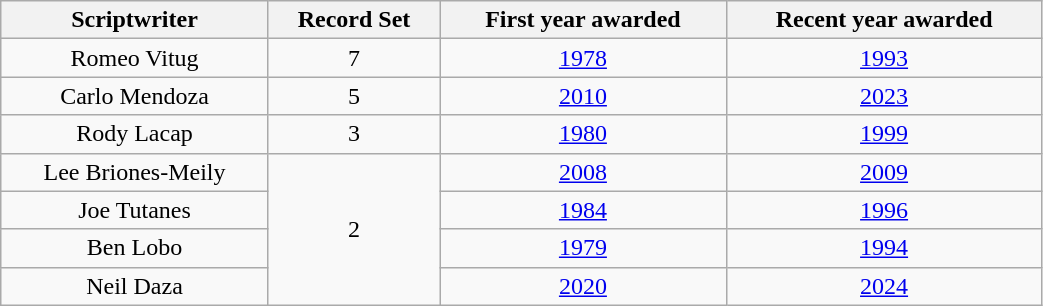<table class="wikitable" width=55% style="text-align: center">
<tr>
<th>Scriptwriter</th>
<th>Record Set</th>
<th>First year awarded</th>
<th>Recent year awarded</th>
</tr>
<tr>
<td>Romeo Vitug</td>
<td>7</td>
<td><a href='#'>1978</a></td>
<td><a href='#'>1993</a></td>
</tr>
<tr>
<td>Carlo Mendoza</td>
<td>5</td>
<td><a href='#'>2010</a></td>
<td><a href='#'>2023</a></td>
</tr>
<tr>
<td>Rody Lacap</td>
<td>3</td>
<td><a href='#'>1980</a></td>
<td><a href='#'>1999</a></td>
</tr>
<tr>
<td>Lee Briones-Meily</td>
<td rowspan=4>2</td>
<td><a href='#'>2008</a></td>
<td><a href='#'>2009</a></td>
</tr>
<tr>
<td>Joe Tutanes</td>
<td><a href='#'>1984</a></td>
<td><a href='#'>1996</a></td>
</tr>
<tr>
<td>Ben Lobo</td>
<td><a href='#'>1979</a></td>
<td><a href='#'>1994</a></td>
</tr>
<tr>
<td>Neil Daza</td>
<td><a href='#'>2020</a></td>
<td><a href='#'>2024</a></td>
</tr>
</table>
